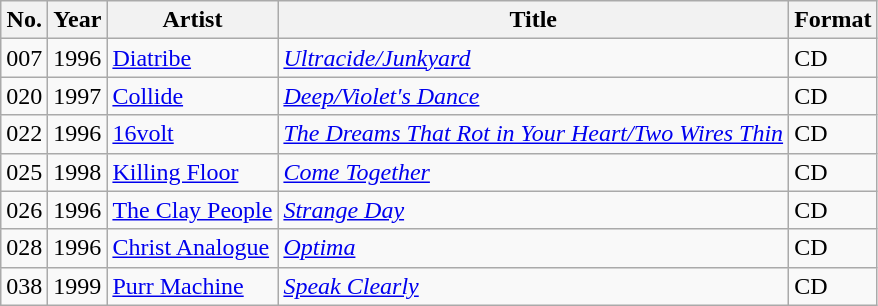<table class="wikitable sortable">
<tr>
<th>No.</th>
<th>Year</th>
<th>Artist</th>
<th>Title</th>
<th>Format</th>
</tr>
<tr>
<td>007</td>
<td>1996</td>
<td><a href='#'>Diatribe</a></td>
<td><em><a href='#'>Ultracide/Junkyard</a></em></td>
<td>CD</td>
</tr>
<tr>
<td>020</td>
<td>1997</td>
<td><a href='#'>Collide</a></td>
<td><em><a href='#'>Deep/Violet's Dance</a></em></td>
<td>CD</td>
</tr>
<tr>
<td>022</td>
<td>1996</td>
<td><a href='#'>16volt</a></td>
<td><em><a href='#'>The Dreams That Rot in Your Heart/Two Wires Thin</a></em></td>
<td>CD</td>
</tr>
<tr>
<td>025</td>
<td>1998</td>
<td><a href='#'>Killing Floor</a></td>
<td><em><a href='#'>Come Together</a></em></td>
<td>CD</td>
</tr>
<tr>
<td>026</td>
<td>1996</td>
<td><a href='#'>The Clay People</a></td>
<td><em><a href='#'>Strange Day</a></em></td>
<td>CD</td>
</tr>
<tr>
<td>028</td>
<td>1996</td>
<td><a href='#'>Christ Analogue</a></td>
<td><em><a href='#'>Optima</a></em></td>
<td>CD</td>
</tr>
<tr>
<td>038</td>
<td>1999</td>
<td><a href='#'>Purr Machine</a></td>
<td><em><a href='#'>Speak Clearly</a></em></td>
<td>CD</td>
</tr>
</table>
